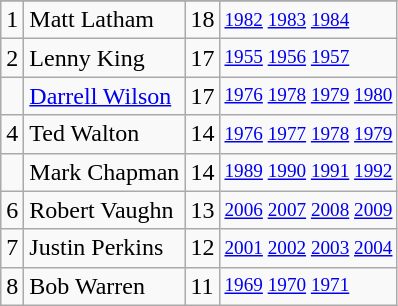<table class="wikitable">
<tr>
</tr>
<tr>
<td>1</td>
<td>Matt Latham</td>
<td>18</td>
<td style="font-size:80%;"><a href='#'>1982</a> <a href='#'>1983</a> <a href='#'>1984</a></td>
</tr>
<tr>
<td>2</td>
<td>Lenny King</td>
<td>17</td>
<td style="font-size:80%;"><a href='#'>1955</a> <a href='#'>1956</a> <a href='#'>1957</a></td>
</tr>
<tr>
<td></td>
<td><a href='#'>Darrell Wilson</a></td>
<td>17</td>
<td style="font-size:80%;"><a href='#'>1976</a> <a href='#'>1978</a> <a href='#'>1979</a> <a href='#'>1980</a></td>
</tr>
<tr>
<td>4</td>
<td>Ted Walton</td>
<td>14</td>
<td style="font-size:80%;"><a href='#'>1976</a> <a href='#'>1977</a> <a href='#'>1978</a> <a href='#'>1979</a></td>
</tr>
<tr>
<td></td>
<td>Mark Chapman</td>
<td>14</td>
<td style="font-size:80%;"><a href='#'>1989</a> <a href='#'>1990</a> <a href='#'>1991</a> <a href='#'>1992</a></td>
</tr>
<tr>
<td>6</td>
<td>Robert Vaughn</td>
<td>13</td>
<td style="font-size:80%;"><a href='#'>2006</a> <a href='#'>2007</a> <a href='#'>2008</a> <a href='#'>2009</a></td>
</tr>
<tr>
<td>7</td>
<td>Justin Perkins</td>
<td>12</td>
<td style="font-size:80%;"><a href='#'>2001</a> <a href='#'>2002</a> <a href='#'>2003</a> <a href='#'>2004</a></td>
</tr>
<tr>
<td>8</td>
<td>Bob Warren</td>
<td>11</td>
<td style="font-size:80%;"><a href='#'>1969</a> <a href='#'>1970</a> <a href='#'>1971</a></td>
</tr>
</table>
